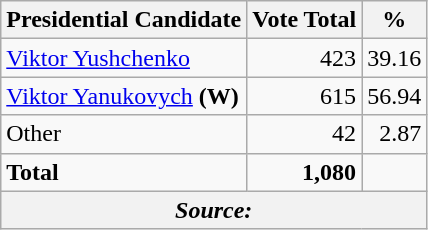<table class="wikitable">
<tr>
<th>Presidential Candidate</th>
<th>Vote Total</th>
<th>%</th>
</tr>
<tr>
<td><a href='#'>Viktor Yushchenko</a></td>
<td align="right">423</td>
<td align="right">39.16</td>
</tr>
<tr>
<td><a href='#'>Viktor Yanukovych</a>  <strong>(W)</strong></td>
<td align="right">615</td>
<td align="right">56.94</td>
</tr>
<tr>
<td>Other</td>
<td align="right">42</td>
<td align="right">2.87</td>
</tr>
<tr>
<td><strong>Total</strong></td>
<td align="right"><strong>1,080</strong></td>
<td></td>
</tr>
<tr>
<th colspan="6"><em>Source: </em></th>
</tr>
</table>
